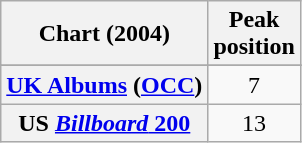<table class="wikitable sortable plainrowheaders" style="text-align:center;">
<tr>
<th>Chart (2004)</th>
<th>Peak<br>position</th>
</tr>
<tr>
</tr>
<tr>
</tr>
<tr>
</tr>
<tr>
</tr>
<tr>
</tr>
<tr>
</tr>
<tr>
</tr>
<tr>
</tr>
<tr>
</tr>
<tr>
</tr>
<tr>
</tr>
<tr>
</tr>
<tr>
</tr>
<tr>
</tr>
<tr>
</tr>
<tr>
<th scope="row"><a href='#'>UK Albums</a> (<a href='#'>OCC</a>)</th>
<td>7</td>
</tr>
<tr>
<th scope="row">US <a href='#'><em>Billboard</em> 200</a></th>
<td>13</td>
</tr>
</table>
